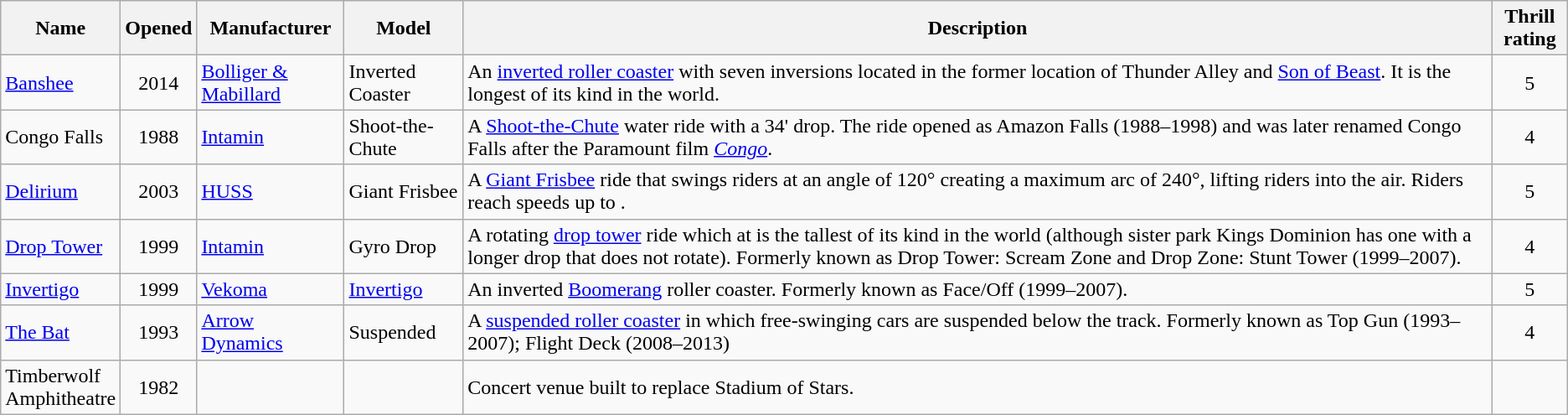<table class="wikitable sortable">
<tr>
<th width=85px>Name</th>
<th>Opened</th>
<th width=110px>Manufacturer</th>
<th>Model</th>
<th>Description</th>
<th style=max-width:4em>Thrill rating</th>
</tr>
<tr>
<td><a href='#'>Banshee</a></td>
<td align=center>2014</td>
<td><a href='#'>Bolliger & Mabillard</a></td>
<td>Inverted Coaster</td>
<td>An <a href='#'>inverted roller coaster</a> with seven inversions located in the former location of Thunder Alley and <a href='#'>Son of Beast</a>. It is the longest of its kind in the world.</td>
<td align=center>5</td>
</tr>
<tr>
<td>Congo Falls</td>
<td align=center>1988</td>
<td><a href='#'>Intamin</a></td>
<td>Shoot-the-Chute</td>
<td>A <a href='#'>Shoot-the-Chute</a> water ride with a 34' drop. The ride opened as Amazon Falls (1988–1998) and was later renamed Congo Falls after the Paramount film <em><a href='#'>Congo</a></em>.</td>
<td align=center>4</td>
</tr>
<tr>
<td><a href='#'>Delirium</a></td>
<td align=center>2003</td>
<td><a href='#'>HUSS</a></td>
<td>Giant Frisbee</td>
<td>A <a href='#'>Giant Frisbee</a> ride that swings riders at an angle of 120° creating a maximum arc of 240°, lifting riders  into the air. Riders reach speeds up to .</td>
<td align=center>5</td>
</tr>
<tr>
<td><a href='#'>Drop Tower</a></td>
<td align=center>1999</td>
<td><a href='#'>Intamin</a></td>
<td>Gyro Drop</td>
<td>A rotating <a href='#'>drop tower</a> ride which at  is the tallest of its kind in the world (although sister park Kings Dominion has one with a longer drop that does not rotate). Formerly known as Drop Tower: Scream Zone and Drop Zone: Stunt Tower (1999–2007).</td>
<td align=center>4</td>
</tr>
<tr>
<td><a href='#'>Invertigo</a></td>
<td align=center>1999</td>
<td><a href='#'>Vekoma</a></td>
<td><a href='#'>Invertigo</a></td>
<td>An inverted <a href='#'>Boomerang</a> roller coaster. Formerly known as Face/Off (1999–2007).</td>
<td align=center>5</td>
</tr>
<tr>
<td><a href='#'>The Bat</a></td>
<td align=center>1993</td>
<td><a href='#'>Arrow Dynamics</a></td>
<td>Suspended</td>
<td>A <a href='#'>suspended roller coaster</a> in which free-swinging cars are suspended below the track. Formerly known as Top Gun (1993–2007); Flight Deck (2008–2013)</td>
<td align=center>4</td>
</tr>
<tr>
<td>Timberwolf Amphitheatre</td>
<td align=center>1982</td>
<td></td>
<td></td>
<td>Concert venue built to replace Stadium of Stars.</td>
<td></td>
</tr>
</table>
